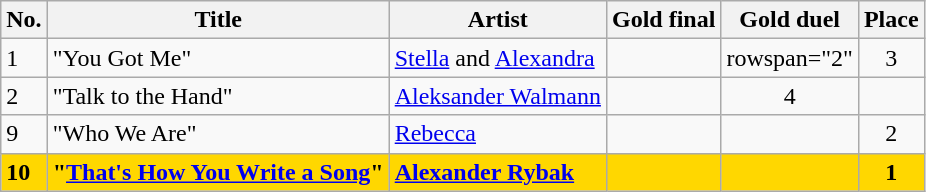<table class="wikitable sortable">
<tr>
<th>No.</th>
<th>Title</th>
<th>Artist</th>
<th>Gold final</th>
<th>Gold duel</th>
<th>Place</th>
</tr>
<tr>
<td>1</td>
<td>"You Got Me"</td>
<td><a href='#'>Stella</a> and <a href='#'>Alexandra</a></td>
<td style="text-align: center;"></td>
<td>rowspan="2" </td>
<td style="text-align: center;">3</td>
</tr>
<tr>
<td>2</td>
<td>"Talk to the Hand"</td>
<td><a href='#'>Aleksander Walmann</a></td>
<td style="text-align: center;"></td>
<td style="text-align: center;">4</td>
</tr>
<tr>
<td>9</td>
<td>"Who We Are"</td>
<td><a href='#'>Rebecca</a></td>
<td style="text-align: center;"></td>
<td style="text-align: center;"></td>
<td style="text-align: center;">2</td>
</tr>
<tr style="font-weight:bold;background:gold;">
<td>10</td>
<td>"<a href='#'>That's How You Write a Song</a>"</td>
<td><a href='#'>Alexander Rybak</a></td>
<td style="text-align: center;"></td>
<td style="text-align: center;"></td>
<td style="text-align: center;">1</td>
</tr>
</table>
